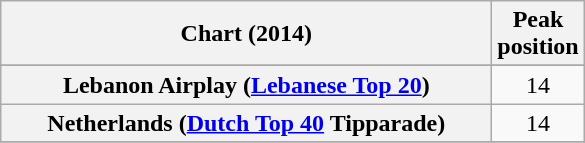<table class="wikitable sortable plainrowheaders" style="text-align:center;">
<tr>
<th scope="col" style="width:20em;">Chart (2014)</th>
<th scope="col">Peak<br>position</th>
</tr>
<tr>
</tr>
<tr>
</tr>
<tr>
</tr>
<tr>
</tr>
<tr>
</tr>
<tr>
</tr>
<tr>
<th scope="row">Lebanon Airplay (<a href='#'>Lebanese Top 20</a>)</th>
<td>14</td>
</tr>
<tr>
<th scope="row">Netherlands (<a href='#'>Dutch Top 40</a> Tipparade)</th>
<td>14</td>
</tr>
<tr>
</tr>
</table>
